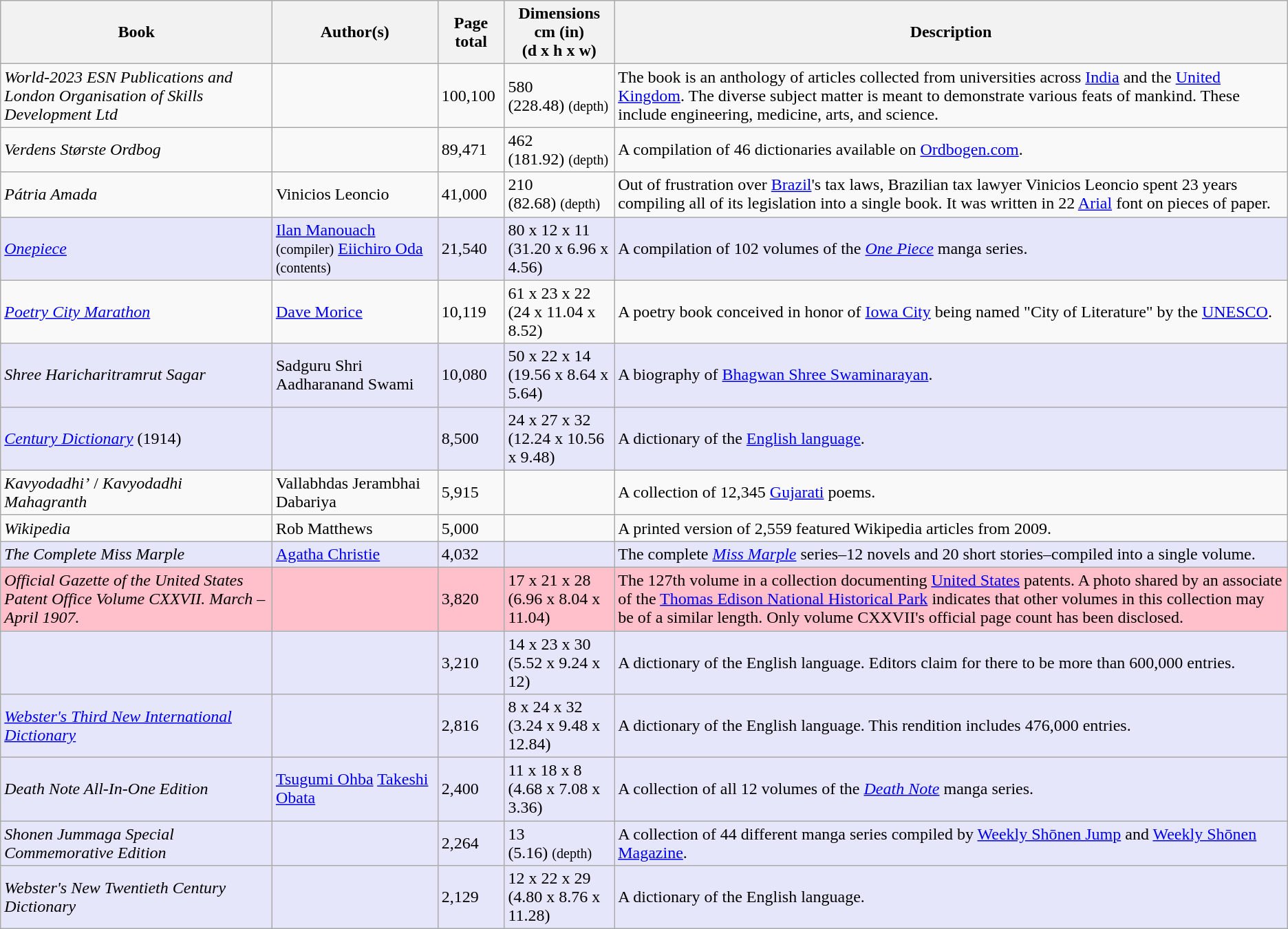<table class="wikitable sortable">
<tr ">
<th>Book</th>
<th>Author(s)</th>
<th>Page total</th>
<th>Dimensions cm (in)<br>(d x h x w)</th>
<th>Description</th>
</tr>
<tr>
<td><em>World-2023 ESN Publications and London Organisation of Skills Development Ltd</em></td>
<td></td>
<td>100,100</td>
<td>580<br>(228.48) <small>(depth)</small></td>
<td>The book is an anthology of articles collected from universities across <a href='#'>India</a> and the <a href='#'>United Kingdom</a>. The diverse subject matter is meant to demonstrate various feats of mankind. These include engineering, medicine, arts, and science.</td>
</tr>
<tr>
<td><em>Verdens Største Ordbog</em></td>
<td></td>
<td>89,471</td>
<td>462<br>(181.92) <small>(depth)</small></td>
<td>A compilation of 46 dictionaries available on <a href='#'>Ordbogen.com</a>.</td>
</tr>
<tr>
<td><em>Pátria Amada</em></td>
<td>Vinicios Leoncio</td>
<td>41,000</td>
<td>210<br>(82.68) <small>(depth)</small></td>
<td>Out of frustration over <a href='#'>Brazil</a>'s tax laws, Brazilian tax lawyer Vinicios Leoncio spent 23 years compiling all of its legislation into a single book. It was written in 22 <a href='#'>Arial</a> font on pieces of paper.</td>
</tr>
<tr style="background:lavender;">
<td><em><a href='#'>Onepiece</a></em></td>
<td><a href='#'>Ilan Manouach</a> <small>(compiler)</small> <a href='#'>Eiichiro Oda</a> <small>(contents)</small></td>
<td>21,540</td>
<td>80 x 12 x 11<br>(31.20 x 6.96 x 4.56)</td>
<td>A compilation of 102 volumes of the <em><a href='#'>One Piece</a></em> manga series.</td>
</tr>
<tr>
<td><em><a href='#'>Poetry City Marathon</a></em></td>
<td><a href='#'>Dave Morice</a></td>
<td>10,119</td>
<td>61 x 23 x 22<br>(24 x 11.04 x 8.52)</td>
<td>A poetry book conceived in honor of <a href='#'>Iowa City</a> being named "City of Literature" by the <a href='#'>UNESCO</a>.</td>
</tr>
<tr style="background:lavender;">
<td><em>Shree Haricharitramrut Sagar</em></td>
<td>Sadguru Shri Aadharanand Swami</td>
<td>10,080</td>
<td>50 x 22 x 14<br>(19.56 x 8.64 x 5.64)</td>
<td>A biography of <a href='#'>Bhagwan Shree Swaminarayan</a>.</td>
</tr>
<tr style="background:lavender;">
<td><em><a href='#'>Century Dictionary</a></em> (1914)</td>
<td></td>
<td>8,500</td>
<td>24 x 27 x 32<br>(12.24 x 10.56 x 9.48)</td>
<td>A dictionary of the <a href='#'>English language</a>.</td>
</tr>
<tr>
<td><em>Kavyodadhi’</em> / <em>Kavyodadhi Mahagranth</em></td>
<td>Vallabhdas Jerambhai Dabariya</td>
<td>5,915</td>
<td></td>
<td>A collection of 12,345 <a href='#'>Gujarati</a> poems.</td>
</tr>
<tr>
<td><em>Wikipedia</em></td>
<td>Rob Matthews</td>
<td>5,000</td>
<td></td>
<td>A printed version of 2,559 featured Wikipedia articles from 2009.</td>
</tr>
<tr style="background:lavender;">
<td><em>The Complete Miss Marple</em></td>
<td><a href='#'>Agatha Christie</a></td>
<td>4,032</td>
<td></td>
<td>The complete <em><a href='#'>Miss Marple</a></em> series–12 novels and 20 short stories–compiled into a single volume.</td>
</tr>
<tr style="background:pink;">
<td><em>Official Gazette of the United States Patent Office Volume CXXVII. March – April 1907.</em></td>
<td></td>
<td>3,820</td>
<td>17 x 21 x 28<br>(6.96 x 8.04 x 11.04)</td>
<td>The 127th volume in a collection documenting <a href='#'>United States</a> patents. A photo shared by an associate of the <a href='#'>Thomas Edison National Historical Park</a> indicates that other volumes in this collection may be of a similar length. Only volume CXXVII's official page count has been disclosed.</td>
</tr>
<tr style="background:lavender;">
<td></td>
<td></td>
<td>3,210</td>
<td>14 x 23 x 30<br>(5.52 x 9.24 x 12)</td>
<td>A dictionary of the English language. Editors claim for there to be more than 600,000 entries.</td>
</tr>
<tr style="background:lavender;">
<td><em><a href='#'>Webster's Third New International Dictionary</a></em></td>
<td></td>
<td>2,816</td>
<td>8 x 24 x 32<br>(3.24 x 9.48 x 12.84)</td>
<td>A dictionary of the English language. This rendition includes 476,000 entries.</td>
</tr>
<tr style="background:lavender;">
<td><em>Death Note All-In-One Edition</em></td>
<td><a href='#'>Tsugumi Ohba</a> <a href='#'>Takeshi Obata</a></td>
<td>2,400</td>
<td>11 x 18 x 8<br>(4.68 x 7.08 x 3.36)</td>
<td>A collection of all 12 volumes of the <em><a href='#'>Death Note</a></em> manga series.</td>
</tr>
<tr style="background:lavender;">
<td><em>Shonen Jummaga Special Commemorative Edition</em></td>
<td></td>
<td>2,264</td>
<td>13<br>(5.16) <small>(depth)</small></td>
<td>A collection of 44 different manga series compiled by <a href='#'>Weekly Shōnen Jump</a> and <a href='#'>Weekly Shōnen Magazine</a>.</td>
</tr>
<tr style="background:lavender;">
<td><em>Webster's New Twentieth Century Dictionary</em></td>
<td></td>
<td>2,129</td>
<td>12 x 22 x 29<br>(4.80 x 8.76 x 11.28)</td>
<td>A dictionary of the English language.</td>
</tr>
</table>
